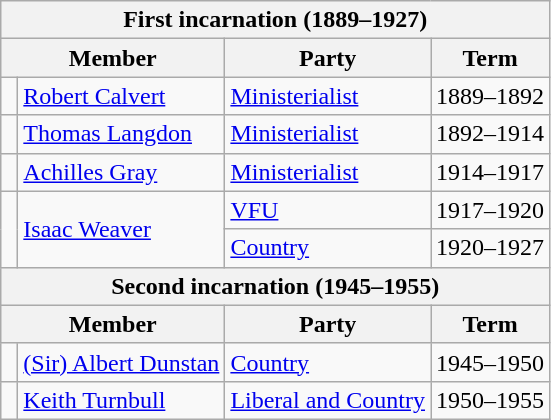<table class="wikitable">
<tr>
<th colspan="4">First incarnation (1889–1927)</th>
</tr>
<tr>
<th colspan="2">Member</th>
<th>Party</th>
<th>Term</th>
</tr>
<tr>
<td> </td>
<td><a href='#'>Robert Calvert</a></td>
<td><a href='#'>Ministerialist</a></td>
<td>1889–1892</td>
</tr>
<tr>
<td> </td>
<td><a href='#'>Thomas Langdon</a></td>
<td><a href='#'>Ministerialist</a></td>
<td>1892–1914</td>
</tr>
<tr>
<td> </td>
<td><a href='#'>Achilles Gray</a></td>
<td><a href='#'>Ministerialist</a></td>
<td>1914–1917</td>
</tr>
<tr>
<td rowspan=2  > </td>
<td rowspan=2><a href='#'>Isaac Weaver</a></td>
<td><a href='#'>VFU</a></td>
<td>1917–1920</td>
</tr>
<tr>
<td><a href='#'>Country</a></td>
<td>1920–1927</td>
</tr>
<tr>
<th colspan="4">Second incarnation (1945–1955)</th>
</tr>
<tr>
<th colspan="2">Member</th>
<th>Party</th>
<th>Term</th>
</tr>
<tr>
<td></td>
<td><a href='#'>(Sir) Albert Dunstan</a></td>
<td><a href='#'>Country</a></td>
<td>1945–1950</td>
</tr>
<tr>
<td></td>
<td><a href='#'>Keith Turnbull</a></td>
<td><a href='#'>Liberal and Country</a></td>
<td>1950–1955</td>
</tr>
</table>
